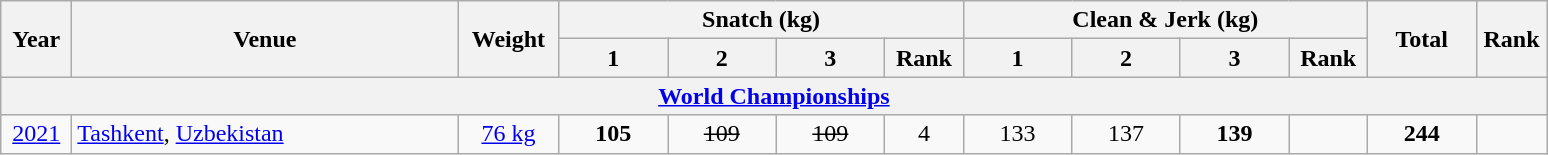<table class = "wikitable" style="text-align:center;">
<tr>
<th rowspan=2 width=40>Year</th>
<th rowspan=2 width=250>Venue</th>
<th rowspan=2 width=60>Weight</th>
<th colspan=4>Snatch (kg)</th>
<th colspan=4>Clean & Jerk (kg)</th>
<th rowspan=2 width=65>Total</th>
<th rowspan=2 width=40>Rank</th>
</tr>
<tr>
<th width=65>1</th>
<th width=65>2</th>
<th width=65>3</th>
<th width=45>Rank</th>
<th width=65>1</th>
<th width=65>2</th>
<th width=65>3</th>
<th width=45>Rank</th>
</tr>
<tr>
<th colspan=13><a href='#'>World Championships</a></th>
</tr>
<tr>
<td><a href='#'>2021</a></td>
<td align=left> <a href='#'>Tashkent</a>, <a href='#'>Uzbekistan</a></td>
<td><a href='#'>76 kg</a></td>
<td><strong>105</strong></td>
<td><s>109</s></td>
<td><s>109</s></td>
<td>4</td>
<td>133</td>
<td>137</td>
<td><strong>139</strong></td>
<td></td>
<td><strong>244</strong></td>
<td></td>
</tr>
</table>
